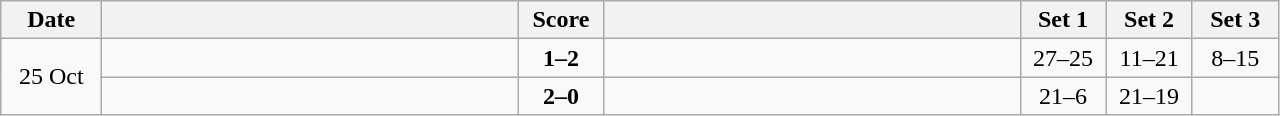<table class="wikitable" style="text-align: center;">
<tr>
<th width="60">Date</th>
<th align="right" width="270"></th>
<th width="50">Score</th>
<th align="left" width="270"></th>
<th width="50">Set 1</th>
<th width="50">Set 2</th>
<th width="50">Set 3</th>
</tr>
<tr>
<td rowspan=2>25 Oct</td>
<td align=left></td>
<td align=center><strong>1–2</strong></td>
<td align=left><strong></strong></td>
<td>27–25</td>
<td>11–21</td>
<td>8–15</td>
</tr>
<tr>
<td align=left><strong></strong></td>
<td align=center><strong>2–0</strong></td>
<td align=left></td>
<td>21–6</td>
<td>21–19</td>
<td></td>
</tr>
</table>
